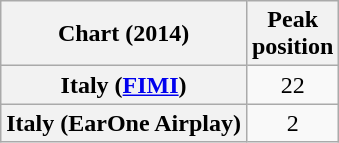<table class="wikitable sortable plainrowheaders" style="text-align:center;">
<tr>
<th>Chart (2014)</th>
<th>Peak<br>position</th>
</tr>
<tr>
<th scope="row">Italy (<a href='#'>FIMI</a>)</th>
<td>22</td>
</tr>
<tr>
<th scope="row">Italy (EarOne Airplay)</th>
<td align="center">2</td>
</tr>
</table>
